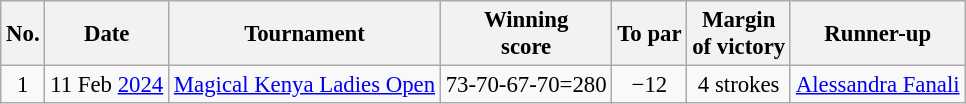<table class="wikitable" style="font-size:95%;">
<tr>
<th>No.</th>
<th>Date</th>
<th>Tournament</th>
<th>Winning<br>score</th>
<th>To par</th>
<th>Margin<br>of victory</th>
<th>Runner-up</th>
</tr>
<tr>
<td align=center>1</td>
<td align=right>11 Feb <a href='#'>2024</a></td>
<td><a href='#'>Magical Kenya Ladies Open</a></td>
<td align=center>73-70-67-70=280</td>
<td align=center>−12</td>
<td align=center>4 strokes</td>
<td> <a href='#'>Alessandra Fanali</a></td>
</tr>
</table>
